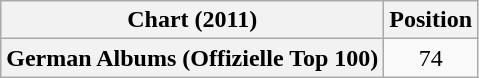<table class="wikitable plainrowheaders" style="text-align:center">
<tr>
<th scope="col">Chart (2011)</th>
<th scope="col">Position</th>
</tr>
<tr>
<th scope="row">German Albums (Offizielle Top 100)</th>
<td>74</td>
</tr>
</table>
